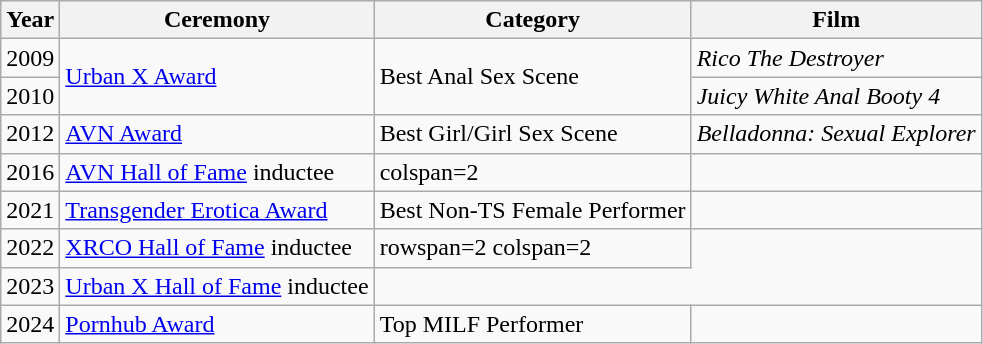<table class="wikitable">
<tr>
<th>Year</th>
<th>Ceremony</th>
<th>Category</th>
<th>Film</th>
</tr>
<tr>
<td>2009</td>
<td rowspan=2><a href='#'>Urban X Award</a></td>
<td rowspan=2>Best Anal Sex Scene</td>
<td><em>Rico The Destroyer</em></td>
</tr>
<tr>
<td>2010</td>
<td><em>Juicy White Anal Booty 4</em></td>
</tr>
<tr>
<td>2012</td>
<td><a href='#'>AVN Award</a></td>
<td>Best Girl/Girl Sex Scene</td>
<td><em>Belladonna: Sexual Explorer</em></td>
</tr>
<tr>
<td>2016</td>
<td><a href='#'>AVN Hall of Fame</a> inductee</td>
<td>colspan=2 </td>
</tr>
<tr>
<td>2021</td>
<td><a href='#'>Transgender Erotica Award</a></td>
<td>Best Non-TS Female Performer</td>
<td></td>
</tr>
<tr>
<td>2022</td>
<td><a href='#'>XRCO Hall of Fame</a> inductee</td>
<td>rowspan=2 colspan=2 </td>
</tr>
<tr>
<td>2023</td>
<td><a href='#'>Urban X Hall of Fame</a> inductee</td>
</tr>
<tr>
<td>2024</td>
<td><a href='#'>Pornhub Award</a></td>
<td>Top MILF Performer</td>
<td></td>
</tr>
</table>
